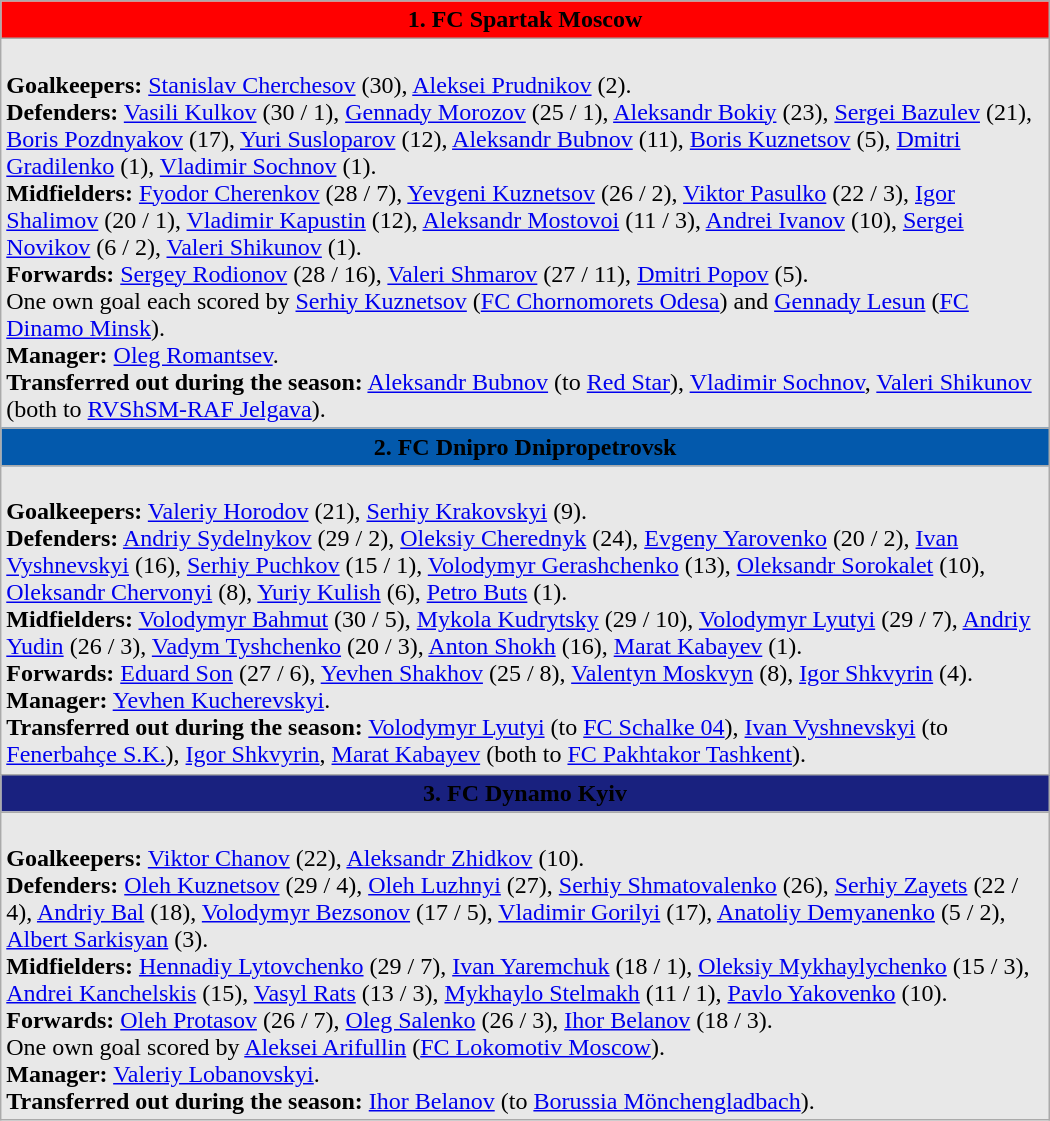<table class="wikitable" style="width:700px;">
<tr style="background:#f00;">
<td style="text-align:center; width:700px;"><span> <strong>1. FC Spartak Moscow</strong> </span></td>
</tr>
<tr style="background:#e8e8e8;">
<td style="text-align:left; width:700px;"><br><strong>Goalkeepers:</strong> <a href='#'>Stanislav Cherchesov</a> (30), <a href='#'>Aleksei Prudnikov</a> (2).<br>
<strong>Defenders:</strong> <a href='#'>Vasili Kulkov</a> (30 / 1), <a href='#'>Gennady Morozov</a> (25 / 1), <a href='#'>Aleksandr Bokiy</a> (23), <a href='#'>Sergei Bazulev</a> (21), <a href='#'>Boris Pozdnyakov</a> (17), <a href='#'>Yuri Susloparov</a> (12), <a href='#'>Aleksandr Bubnov</a> (11), <a href='#'>Boris Kuznetsov</a> (5), <a href='#'>Dmitri Gradilenko</a> (1), <a href='#'>Vladimir Sochnov</a> (1).<br>
<strong>Midfielders:</strong> <a href='#'>Fyodor Cherenkov</a> (28 / 7), <a href='#'>Yevgeni Kuznetsov</a> (26 / 2), <a href='#'>Viktor Pasulko</a> (22 / 3), <a href='#'>Igor Shalimov</a> (20 / 1), <a href='#'>Vladimir Kapustin</a> (12), <a href='#'>Aleksandr Mostovoi</a> (11 / 3), <a href='#'>Andrei Ivanov</a> (10), <a href='#'>Sergei Novikov</a> (6 / 2), <a href='#'>Valeri Shikunov</a> (1).<br>
<strong>Forwards:</strong> <a href='#'>Sergey Rodionov</a> (28 / 16), <a href='#'>Valeri Shmarov</a> (27 / 11), <a href='#'>Dmitri Popov</a> (5).<br>One own goal each scored by <a href='#'>Serhiy Kuznetsov</a> (<a href='#'>FC Chornomorets Odesa</a>) and <a href='#'>Gennady Lesun</a> (<a href='#'>FC Dinamo Minsk</a>).<br><strong>Manager:</strong> <a href='#'>Oleg Romantsev</a>.<br><strong>Transferred out during the season:</strong> <a href='#'>Aleksandr Bubnov</a> (to  <a href='#'>Red Star</a>), <a href='#'>Vladimir Sochnov</a>, <a href='#'>Valeri Shikunov</a> (both to <a href='#'>RVShSM-RAF Jelgava</a>).</td>
</tr>
<tr style="background:#0359ac;">
<td style="text-align:center; width:700px;"><span> <strong>2. FC Dnipro Dnipropetrovsk</strong> </span></td>
</tr>
<tr style="background:#e8e8e8;">
<td style="text-align:left; width:700px;"><br><strong>Goalkeepers:</strong> <a href='#'>Valeriy Horodov</a> (21), <a href='#'>Serhiy Krakovskyi</a> (9).<br>
<strong>Defenders:</strong> <a href='#'>Andriy Sydelnykov</a> (29 / 2), <a href='#'>Oleksiy Cherednyk</a> (24), <a href='#'>Evgeny Yarovenko</a> (20 / 2), <a href='#'>Ivan Vyshnevskyi</a> (16), <a href='#'>Serhiy Puchkov</a> (15 / 1), <a href='#'>Volodymyr Gerashchenko</a> (13), <a href='#'>Oleksandr Sorokalet</a> (10), <a href='#'>Oleksandr Chervonyi</a> (8), <a href='#'>Yuriy Kulish</a> (6), <a href='#'>Petro Buts</a> (1).<br>
<strong>Midfielders:</strong> <a href='#'>Volodymyr Bahmut</a> (30 / 5), <a href='#'>Mykola Kudrytsky</a> (29 / 10), <a href='#'>Volodymyr Lyutyi</a> (29 / 7), <a href='#'>Andriy Yudin</a> (26 / 3), <a href='#'>Vadym Tyshchenko</a> (20 / 3), <a href='#'>Anton Shokh</a> (16), <a href='#'>Marat Kabayev</a> (1).<br>
<strong>Forwards:</strong> <a href='#'>Eduard Son</a> (27 / 6), <a href='#'>Yevhen Shakhov</a> (25 / 8), <a href='#'>Valentyn Moskvyn</a> (8), <a href='#'>Igor Shkvyrin</a> (4).<br><strong>Manager:</strong> <a href='#'>Yevhen Kucherevskyi</a>.<br><strong>Transferred out during the season:</strong> <a href='#'>Volodymyr Lyutyi</a> (to  <a href='#'>FC Schalke 04</a>), <a href='#'>Ivan Vyshnevskyi</a> (to  <a href='#'>Fenerbahçe S.K.</a>), <a href='#'>Igor Shkvyrin</a>, <a href='#'>Marat Kabayev</a> (both to <a href='#'>FC Pakhtakor Tashkent</a>).</td>
</tr>
<tr style="background:#19217f;">
<td style="text-align:center; width:700px;"><span> <strong>3. FC Dynamo Kyiv</strong> </span></td>
</tr>
<tr style="background:#e8e8e8;">
<td style="text-align:left; width:700px;"><br><strong>Goalkeepers:</strong> <a href='#'>Viktor Chanov</a> (22), <a href='#'>Aleksandr Zhidkov</a> (10).<br>
<strong>Defenders:</strong> <a href='#'>Oleh Kuznetsov</a> (29 / 4), <a href='#'>Oleh Luzhnyi</a> (27), <a href='#'>Serhiy Shmatovalenko</a> (26), <a href='#'>Serhiy Zayets</a> (22 / 4), <a href='#'>Andriy Bal</a> (18), <a href='#'>Volodymyr Bezsonov</a> (17 / 5), <a href='#'>Vladimir Gorilyi</a> (17), <a href='#'>Anatoliy Demyanenko</a> (5 / 2), <a href='#'>Albert Sarkisyan</a> (3).<br>
<strong>Midfielders:</strong> <a href='#'>Hennadiy Lytovchenko</a> (29 / 7), <a href='#'>Ivan Yaremchuk</a> (18 / 1), <a href='#'>Oleksiy Mykhaylychenko</a> (15 / 3), <a href='#'>Andrei Kanchelskis</a> (15), <a href='#'>Vasyl Rats</a> (13 / 3), <a href='#'>Mykhaylo Stelmakh</a> (11 / 1), <a href='#'>Pavlo Yakovenko</a> (10).<br>
<strong>Forwards:</strong> <a href='#'>Oleh Protasov</a> (26 / 7), <a href='#'>Oleg Salenko</a> (26 / 3), <a href='#'>Ihor Belanov</a> (18 / 3).<br>One own goal scored by <a href='#'>Aleksei Arifullin</a> (<a href='#'>FC Lokomotiv Moscow</a>).<br><strong>Manager:</strong> <a href='#'>Valeriy Lobanovskyi</a>.<br><strong>Transferred out during the season:</strong> <a href='#'>Ihor Belanov</a> (to  <a href='#'>Borussia Mönchengladbach</a>).</td>
</tr>
</table>
